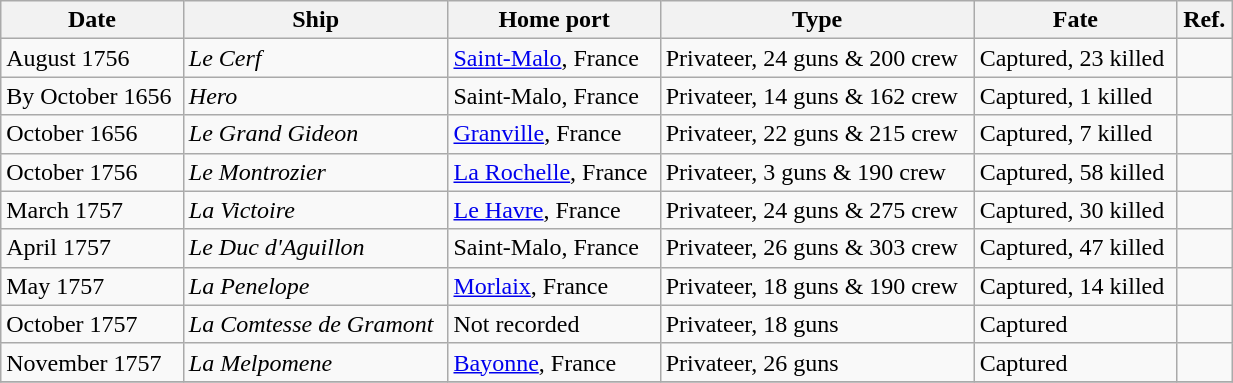<table class="wikitable" style="width:65%; align-center">
<tr>
<th>Date</th>
<th>Ship</th>
<th>Home port</th>
<th>Type</th>
<th>Fate</th>
<th>Ref.</th>
</tr>
<tr>
<td>August 1756</td>
<td><em>Le Cerf</em></td>
<td><a href='#'>Saint-Malo</a>, France</td>
<td>Privateer, 24 guns & 200 crew</td>
<td>Captured, 23 killed</td>
<td></td>
</tr>
<tr>
<td>By October 1656</td>
<td><em>Hero</em></td>
<td>Saint-Malo, France</td>
<td>Privateer, 14 guns & 162 crew</td>
<td>Captured, 1 killed</td>
<td></td>
</tr>
<tr>
<td>October 1656</td>
<td><em>Le Grand Gideon</em></td>
<td><a href='#'>Granville</a>, France</td>
<td>Privateer, 22 guns & 215 crew</td>
<td>Captured, 7 killed</td>
<td></td>
</tr>
<tr>
<td>October 1756</td>
<td><em>Le Montrozier</em></td>
<td><a href='#'>La Rochelle</a>, France</td>
<td>Privateer, 3 guns & 190 crew</td>
<td>Captured, 58 killed</td>
<td></td>
</tr>
<tr>
<td>March 1757</td>
<td><em>La Victoire</em></td>
<td><a href='#'>Le Havre</a>, France</td>
<td>Privateer, 24 guns & 275 crew</td>
<td>Captured, 30 killed</td>
<td></td>
</tr>
<tr>
<td>April 1757</td>
<td><em>Le Duc d'Aguillon</em></td>
<td>Saint-Malo, France</td>
<td>Privateer, 26 guns & 303 crew</td>
<td>Captured, 47 killed</td>
<td></td>
</tr>
<tr>
<td>May 1757</td>
<td><em>La Penelope</em></td>
<td><a href='#'>Morlaix</a>, France</td>
<td>Privateer, 18 guns & 190 crew</td>
<td>Captured, 14 killed</td>
<td></td>
</tr>
<tr>
<td>October 1757</td>
<td><em>La Comtesse de Gramont</em></td>
<td>Not recorded</td>
<td>Privateer, 18 guns</td>
<td>Captured</td>
<td></td>
</tr>
<tr>
<td>November 1757</td>
<td><em>La Melpomene</em></td>
<td><a href='#'>Bayonne</a>, France</td>
<td>Privateer, 26 guns</td>
<td>Captured</td>
<td></td>
</tr>
<tr>
</tr>
</table>
